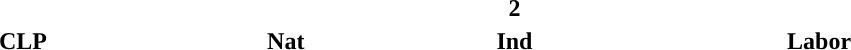<table style="width:60%; text-align:center;">
<tr style="color:white;">
<td style="background:"><strong>16</strong></td>
<td style="background:"><strong>1</strong></td>
<td style="color:black; background:"><strong>2</strong></td>
<td style="background:"><strong>6</strong></td>
</tr>
<tr>
<td><span><strong>CLP</strong></span></td>
<td><span><strong>Nat</strong></span></td>
<td><span><strong>Ind</strong></span></td>
<td><span><strong>Labor</strong></span></td>
</tr>
</table>
